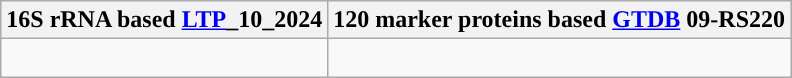<table class="wikitable">
<tr>
<th colspan=1>16S rRNA based <a href='#'>LTP</a>_10_2024</th>
<th colspan=1>120 marker proteins based <a href='#'>GTDB</a> 09-RS220</th>
</tr>
<tr>
<td style="vertical-align:top"><br></td>
<td><br></td>
</tr>
</table>
